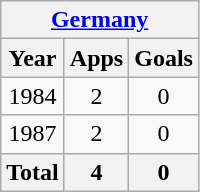<table class="wikitable" style="text-align:center">
<tr>
<th colspan=3><a href='#'>Germany</a></th>
</tr>
<tr>
<th>Year</th>
<th>Apps</th>
<th>Goals</th>
</tr>
<tr>
<td>1984</td>
<td>2</td>
<td>0</td>
</tr>
<tr>
<td>1987</td>
<td>2</td>
<td>0</td>
</tr>
<tr>
<th>Total</th>
<th>4</th>
<th>0</th>
</tr>
</table>
